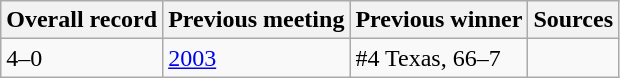<table class="wikitable">
<tr>
<th>Overall record</th>
<th>Previous meeting</th>
<th>Previous winner</th>
<th>Sources</th>
</tr>
<tr>
<td>4–0</td>
<td><a href='#'>2003</a></td>
<td>#4 Texas, 66–7</td>
<td></td>
</tr>
</table>
